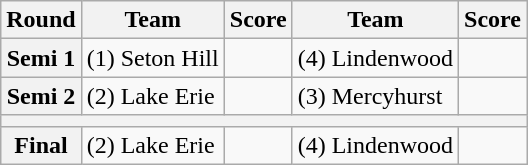<table class="wikitable">
<tr>
<th>Round</th>
<th>Team</th>
<th>Score</th>
<th>Team</th>
<th>Score</th>
</tr>
<tr>
<th>Semi 1</th>
<td>(1) Seton Hill</td>
<td></td>
<td>(4) Lindenwood</td>
<td></td>
</tr>
<tr>
<th>Semi 2</th>
<td>(2) Lake Erie</td>
<td></td>
<td>(3) Mercyhurst</td>
<td></td>
</tr>
<tr>
<th colspan=5></th>
</tr>
<tr>
<th>Final</th>
<td>(2) Lake Erie</td>
<td></td>
<td>(4) Lindenwood</td>
<td></td>
</tr>
</table>
